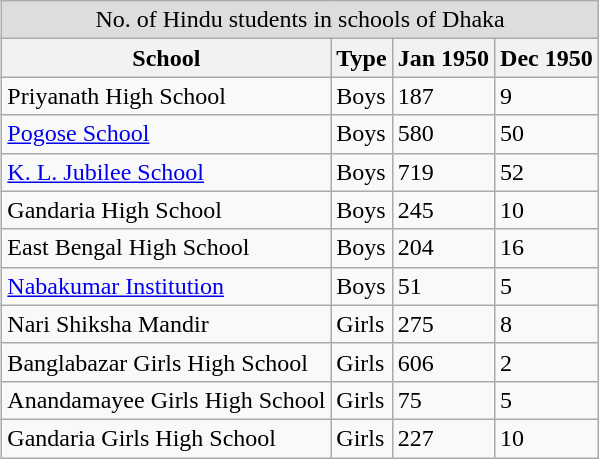<table class="wikitable" style="float:right; margin-left: 10px;">
<tr style="background:#ddd;">
<td colspan="8" style="text-align:center;">No. of Hindu students in schools of Dhaka</td>
</tr>
<tr style="background:#f0f0f0; text-align:center;">
<th>School</th>
<th>Type</th>
<th>Jan 1950</th>
<th>Dec 1950</th>
</tr>
<tr>
<td>Priyanath High School</td>
<td>Boys</td>
<td>187</td>
<td>9</td>
</tr>
<tr>
<td><a href='#'>Pogose School</a></td>
<td>Boys</td>
<td>580</td>
<td>50</td>
</tr>
<tr>
<td><a href='#'>K. L. Jubilee School</a></td>
<td>Boys</td>
<td>719</td>
<td>52</td>
</tr>
<tr>
<td>Gandaria High School</td>
<td>Boys</td>
<td>245</td>
<td>10</td>
</tr>
<tr>
<td>East Bengal High School</td>
<td>Boys</td>
<td>204</td>
<td>16</td>
</tr>
<tr>
<td><a href='#'>Nabakumar Institution</a></td>
<td>Boys</td>
<td>51</td>
<td>5</td>
</tr>
<tr>
<td>Nari Shiksha Mandir</td>
<td>Girls</td>
<td>275</td>
<td>8</td>
</tr>
<tr>
<td>Banglabazar Girls High School</td>
<td>Girls</td>
<td>606</td>
<td>2</td>
</tr>
<tr>
<td>Anandamayee Girls High School</td>
<td>Girls</td>
<td>75</td>
<td>5</td>
</tr>
<tr>
<td>Gandaria Girls High School</td>
<td>Girls</td>
<td>227</td>
<td>10</td>
</tr>
</table>
